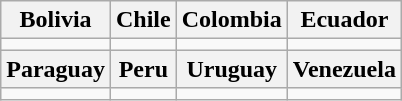<table class="wikitable">
<tr>
<th>Bolivia</th>
<th>Chile</th>
<th>Colombia</th>
<th>Ecuador</th>
</tr>
<tr>
<td valign=top></td>
<td valign=top></td>
<td valign=top></td>
<td valign=top></td>
</tr>
<tr>
<th>Paraguay</th>
<th>Peru</th>
<th>Uruguay</th>
<th>Venezuela</th>
</tr>
<tr>
<td valign=top></td>
<td valign=top></td>
<td valign=top></td>
<td valign=top></td>
</tr>
</table>
